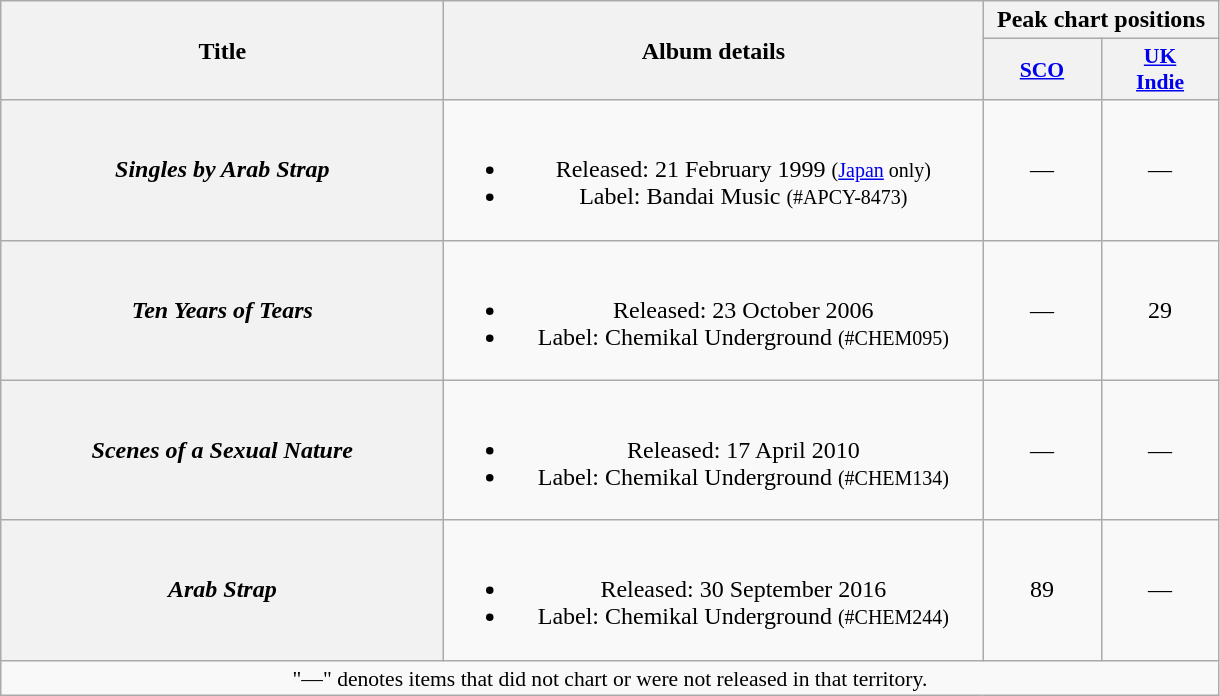<table class="wikitable plainrowheaders" style="text-align:center;">
<tr>
<th scope="col" rowspan="2" style="width:18em;">Title</th>
<th scope="col" rowspan="2" style="width:22em;">Album details</th>
<th scope="col" colspan="2">Peak chart positions</th>
</tr>
<tr>
<th style="width:5em;font-size:90%;"><a href='#'>SCO</a><br></th>
<th style="width:5em;font-size:90%;"><a href='#'>UK<br>Indie</a><br></th>
</tr>
<tr>
<th scope="row"><em>Singles by Arab Strap</em></th>
<td><br><ul><li>Released: 21 February 1999 <small>(<a href='#'>Japan</a> only)</small></li><li>Label: Bandai Music <small>(#APCY-8473)</small></li></ul></td>
<td>—</td>
<td>—</td>
</tr>
<tr>
<th scope="row"><em>Ten Years of Tears</em></th>
<td><br><ul><li>Released: 23 October 2006</li><li>Label: Chemikal Underground <small>(#CHEM095)</small></li></ul></td>
<td>—</td>
<td>29</td>
</tr>
<tr>
<th scope="row"><em>Scenes of a Sexual Nature</em></th>
<td><br><ul><li>Released: 17 April 2010</li><li>Label: Chemikal Underground <small>(#CHEM134)</small></li></ul></td>
<td>—</td>
<td>—</td>
</tr>
<tr>
<th scope="row"><em>Arab Strap</em></th>
<td><br><ul><li>Released: 30 September 2016</li><li>Label: Chemikal Underground <small>(#CHEM244)</small></li></ul></td>
<td>89</td>
<td>—</td>
</tr>
<tr>
<td align="center" colspan="15" style="font-size:90%">"—" denotes items that did not chart or were not released in that territory.</td>
</tr>
</table>
